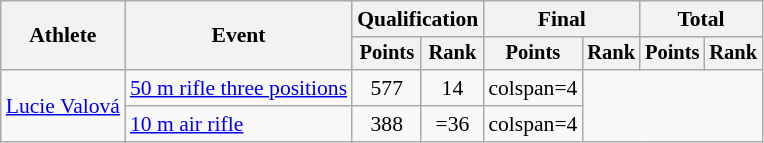<table class=wikitable style=font-size:90%;text-align:center>
<tr>
<th rowspan=2>Athlete</th>
<th rowspan=2>Event</th>
<th colspan=2>Qualification</th>
<th colspan=2>Final</th>
<th colspan=2>Total</th>
</tr>
<tr style=font-size:95%>
<th>Points</th>
<th>Rank</th>
<th>Points</th>
<th>Rank</th>
<th>Points</th>
<th>Rank</th>
</tr>
<tr>
<td align=left rowspan=2><a href='#'>Lucie Valová</a></td>
<td align=left><a href='#'>50 m rifle three positions</a></td>
<td>577</td>
<td>14</td>
<td>colspan=4 </td>
</tr>
<tr>
<td align=left><a href='#'>10 m air rifle</a></td>
<td>388</td>
<td>=36</td>
<td>colspan=4 </td>
</tr>
</table>
